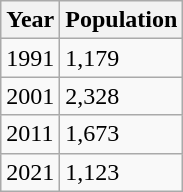<table class=wikitable>
<tr>
<th>Year</th>
<th>Population</th>
</tr>
<tr>
<td>1991</td>
<td>1,179</td>
</tr>
<tr>
<td>2001</td>
<td>2,328</td>
</tr>
<tr>
<td>2011</td>
<td>1,673</td>
</tr>
<tr>
<td>2021</td>
<td>1,123</td>
</tr>
</table>
